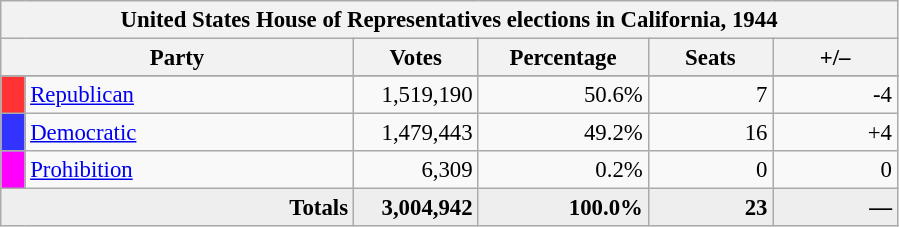<table class="wikitable" style="font-size: 95%;">
<tr>
<th colspan="6">United States House of Representatives elections in California, 1944</th>
</tr>
<tr>
<th colspan=2 style="width: 15em">Party</th>
<th style="width: 5em">Votes</th>
<th style="width: 7em">Percentage</th>
<th style="width: 5em">Seats</th>
<th style="width: 5em">+/–</th>
</tr>
<tr>
</tr>
<tr>
<th style="background-color:#FF3333; width: 3px"></th>
<td style="width: 130px"><a href='#'>Republican</a></td>
<td style="text-align:right;">1,519,190</td>
<td style="text-align:right;">50.6%</td>
<td style="text-align:right;">7</td>
<td style="text-align:right;">-4</td>
</tr>
<tr>
<th style="background-color:#3333FF; width: 3px"></th>
<td style="width: 130px"><a href='#'>Democratic</a></td>
<td style="text-align:right;">1,479,443</td>
<td style="text-align:right;">49.2%</td>
<td style="text-align:right;">16</td>
<td style="text-align:right;">+4</td>
</tr>
<tr>
<th style="background-color:#FF00FF; width: 3px"></th>
<td style="width: 130px"><a href='#'>Prohibition</a></td>
<td style="text-align:right;">6,309</td>
<td style="text-align:right;">0.2%</td>
<td style="text-align:right;">0</td>
<td style="text-align:right;">0</td>
</tr>
<tr style="background-color:#EEEEEE;">
<td colspan="2" align="right"><strong>Totals</strong></td>
<td style="text-align:right;"><strong>3,004,942</strong></td>
<td style="text-align:right;"><strong>100.0%</strong></td>
<td style="text-align:right;"><strong>23</strong></td>
<td style="text-align:right;"><strong>—</strong></td>
</tr>
</table>
